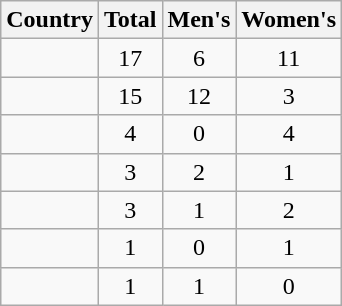<table class="wikitable sortable" style="text-align:center">
<tr>
<th>Country</th>
<th>Total</th>
<th>Men's</th>
<th>Women's</th>
</tr>
<tr>
<td align=left></td>
<td>17</td>
<td>6</td>
<td>11</td>
</tr>
<tr>
<td align=left></td>
<td>15</td>
<td>12</td>
<td>3</td>
</tr>
<tr>
<td align=left></td>
<td>4</td>
<td>0</td>
<td>4</td>
</tr>
<tr>
<td align=left></td>
<td>3</td>
<td>2</td>
<td>1</td>
</tr>
<tr>
<td align=left></td>
<td>3</td>
<td>1</td>
<td>2</td>
</tr>
<tr>
<td align=left></td>
<td>1</td>
<td>0</td>
<td>1</td>
</tr>
<tr>
<td align=left></td>
<td>1</td>
<td>1</td>
<td>0</td>
</tr>
</table>
